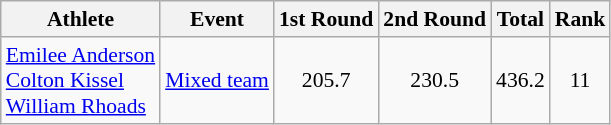<table class="wikitable" style="font-size:90%;">
<tr>
<th>Athlete</th>
<th>Event</th>
<th>1st Round</th>
<th>2nd Round</th>
<th>Total</th>
<th>Rank</th>
</tr>
<tr>
<td><a href='#'>Emilee Anderson</a><br><a href='#'>Colton Kissel</a><br><a href='#'>William Rhoads</a></td>
<td><a href='#'>Mixed team</a></td>
<td align=center>205.7</td>
<td align=center>230.5</td>
<td align=center>436.2</td>
<td align=center>11</td>
</tr>
</table>
